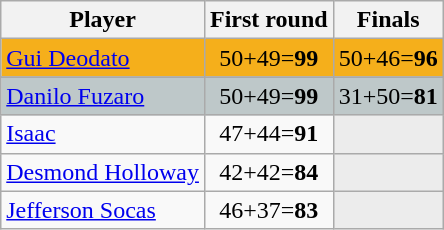<table class="wikitable">
<tr>
<th>Player</th>
<th>First round</th>
<th>Finals</th>
</tr>
<tr style="background:#F5AF1B; text-align:center;">
<td align=left><a href='#'>Gui Deodato</a> </td>
<td>50+49=<strong>99</strong></td>
<td>50+46=<strong>96</strong></td>
</tr>
<tr align=center>
</tr>
<tr style="background:#BEC8C9; text-align:center;">
<td align=left><a href='#'>Danilo Fuzaro</a> </td>
<td>50+49=<strong>99</strong></td>
<td>31+50=<strong>81</strong></td>
</tr>
<tr align=center>
<td align=left><a href='#'>Isaac</a> </td>
<td>47+44=<strong>91</strong></td>
<td bgcolor="#ececec"></td>
</tr>
<tr align=center>
<td align=left><a href='#'>Desmond Holloway</a> </td>
<td>42+42=<strong>84</strong></td>
<td bgcolor="#ececec"></td>
</tr>
<tr align=center>
<td align=left><a href='#'>Jefferson Socas</a> </td>
<td>46+37=<strong>83</strong></td>
<td bgcolor="#ececec"></td>
</tr>
</table>
